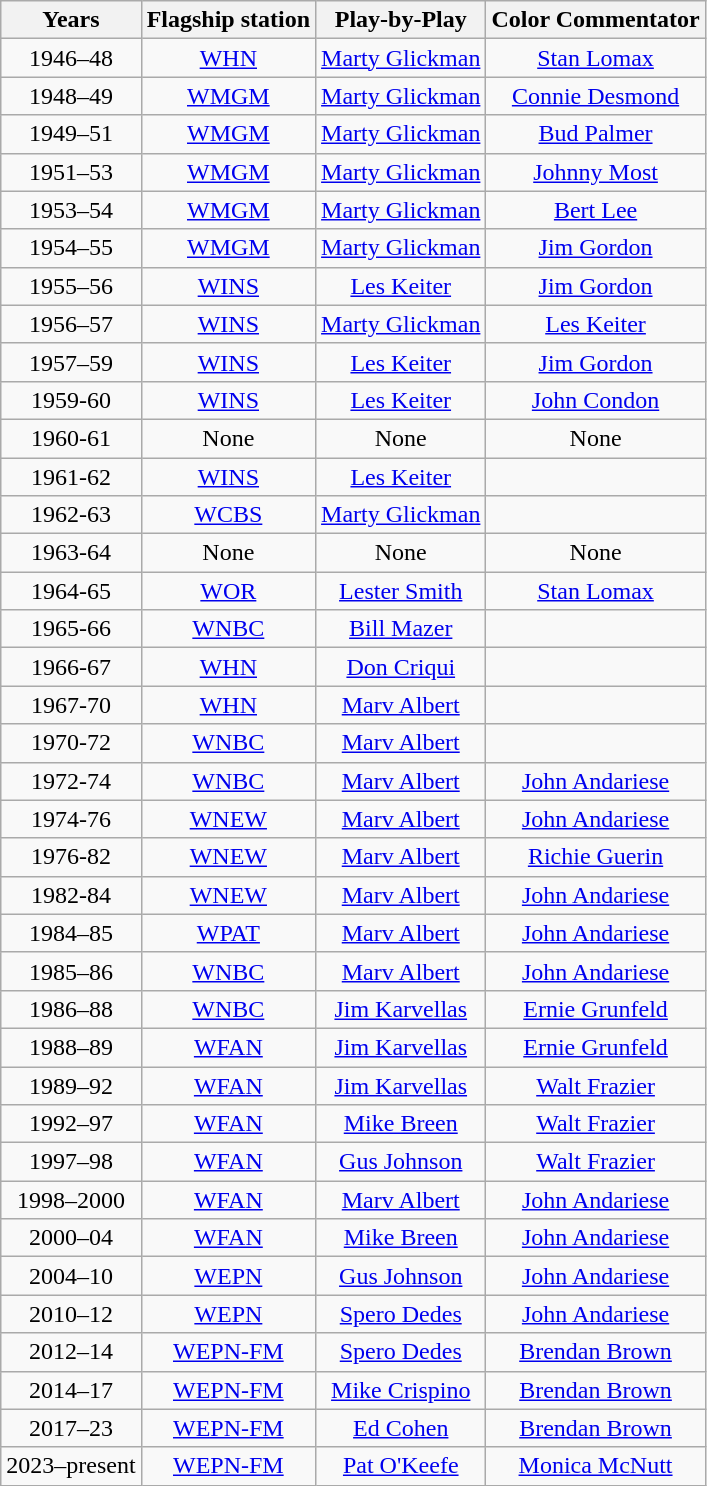<table class="wikitable" style="text-align: center;">
<tr>
<th>Years</th>
<th>Flagship station</th>
<th>Play-by-Play</th>
<th>Color Commentator</th>
</tr>
<tr>
<td>1946–48</td>
<td><a href='#'>WHN</a></td>
<td><a href='#'>Marty Glickman</a></td>
<td><a href='#'>Stan Lomax</a></td>
</tr>
<tr>
<td>1948–49</td>
<td><a href='#'>WMGM</a></td>
<td><a href='#'>Marty Glickman</a></td>
<td><a href='#'>Connie Desmond</a></td>
</tr>
<tr>
<td>1949–51</td>
<td><a href='#'>WMGM</a></td>
<td><a href='#'>Marty Glickman</a></td>
<td><a href='#'>Bud Palmer</a></td>
</tr>
<tr>
<td>1951–53</td>
<td><a href='#'>WMGM</a></td>
<td><a href='#'>Marty Glickman</a></td>
<td><a href='#'>Johnny Most</a></td>
</tr>
<tr>
<td>1953–54</td>
<td><a href='#'>WMGM</a></td>
<td><a href='#'>Marty Glickman</a></td>
<td><a href='#'>Bert Lee</a></td>
</tr>
<tr>
<td>1954–55</td>
<td><a href='#'>WMGM</a></td>
<td><a href='#'>Marty Glickman</a></td>
<td><a href='#'>Jim Gordon</a></td>
</tr>
<tr>
<td>1955–56</td>
<td><a href='#'>WINS</a></td>
<td><a href='#'>Les Keiter</a></td>
<td><a href='#'>Jim Gordon</a></td>
</tr>
<tr>
<td>1956–57</td>
<td><a href='#'>WINS</a></td>
<td><a href='#'>Marty Glickman</a></td>
<td><a href='#'>Les Keiter</a></td>
</tr>
<tr>
<td>1957–59</td>
<td><a href='#'>WINS</a></td>
<td><a href='#'>Les Keiter</a></td>
<td><a href='#'>Jim Gordon</a></td>
</tr>
<tr>
<td>1959-60</td>
<td><a href='#'>WINS</a></td>
<td><a href='#'>Les Keiter</a></td>
<td><a href='#'>John Condon</a></td>
</tr>
<tr>
<td>1960-61</td>
<td>None</td>
<td>None</td>
<td>None</td>
</tr>
<tr>
<td>1961-62</td>
<td><a href='#'>WINS</a></td>
<td><a href='#'>Les Keiter</a></td>
<td></td>
</tr>
<tr>
<td>1962-63</td>
<td><a href='#'>WCBS</a></td>
<td><a href='#'>Marty Glickman</a></td>
<td></td>
</tr>
<tr>
<td>1963-64</td>
<td>None</td>
<td>None</td>
<td>None</td>
</tr>
<tr>
<td>1964-65</td>
<td><a href='#'>WOR</a></td>
<td><a href='#'>Lester Smith</a></td>
<td><a href='#'>Stan Lomax</a></td>
</tr>
<tr>
<td>1965-66</td>
<td><a href='#'>WNBC</a></td>
<td><a href='#'>Bill Mazer</a></td>
<td></td>
</tr>
<tr>
<td>1966-67</td>
<td><a href='#'>WHN</a></td>
<td><a href='#'>Don Criqui</a></td>
<td></td>
</tr>
<tr>
<td>1967-70</td>
<td><a href='#'>WHN</a></td>
<td><a href='#'>Marv Albert</a></td>
<td></td>
</tr>
<tr>
<td>1970-72</td>
<td><a href='#'>WNBC</a></td>
<td><a href='#'>Marv Albert</a></td>
<td></td>
</tr>
<tr>
<td>1972-74</td>
<td><a href='#'>WNBC</a></td>
<td><a href='#'>Marv Albert</a></td>
<td><a href='#'>John Andariese</a></td>
</tr>
<tr>
<td>1974-76</td>
<td><a href='#'>WNEW</a></td>
<td><a href='#'>Marv Albert</a></td>
<td><a href='#'>John Andariese</a></td>
</tr>
<tr>
<td>1976-82</td>
<td><a href='#'>WNEW</a></td>
<td><a href='#'>Marv Albert</a></td>
<td><a href='#'>Richie Guerin</a></td>
</tr>
<tr>
<td>1982-84</td>
<td><a href='#'>WNEW</a></td>
<td><a href='#'>Marv Albert</a></td>
<td><a href='#'>John Andariese</a></td>
</tr>
<tr>
<td>1984–85</td>
<td><a href='#'>WPAT</a></td>
<td><a href='#'>Marv Albert</a></td>
<td><a href='#'>John Andariese</a></td>
</tr>
<tr>
<td>1985–86</td>
<td><a href='#'>WNBC</a></td>
<td><a href='#'>Marv Albert</a></td>
<td><a href='#'>John Andariese</a></td>
</tr>
<tr>
<td>1986–88</td>
<td><a href='#'>WNBC</a></td>
<td><a href='#'>Jim Karvellas</a></td>
<td><a href='#'>Ernie Grunfeld</a></td>
</tr>
<tr>
<td>1988–89</td>
<td><a href='#'>WFAN</a></td>
<td><a href='#'>Jim Karvellas</a></td>
<td><a href='#'>Ernie Grunfeld</a></td>
</tr>
<tr>
<td>1989–92</td>
<td><a href='#'>WFAN</a></td>
<td><a href='#'>Jim Karvellas</a></td>
<td><a href='#'>Walt Frazier</a></td>
</tr>
<tr>
<td>1992–97</td>
<td><a href='#'>WFAN</a></td>
<td><a href='#'>Mike Breen</a></td>
<td><a href='#'>Walt Frazier</a></td>
</tr>
<tr>
<td>1997–98</td>
<td><a href='#'>WFAN</a></td>
<td><a href='#'>Gus Johnson</a></td>
<td><a href='#'>Walt Frazier</a></td>
</tr>
<tr>
<td>1998–2000</td>
<td><a href='#'>WFAN</a></td>
<td><a href='#'>Marv Albert</a></td>
<td><a href='#'>John Andariese</a></td>
</tr>
<tr>
<td>2000–04</td>
<td><a href='#'>WFAN</a></td>
<td><a href='#'>Mike Breen</a></td>
<td><a href='#'>John Andariese</a></td>
</tr>
<tr>
<td>2004–10</td>
<td><a href='#'>WEPN</a></td>
<td><a href='#'>Gus Johnson</a></td>
<td><a href='#'>John Andariese</a></td>
</tr>
<tr>
<td>2010–12</td>
<td><a href='#'>WEPN</a></td>
<td><a href='#'>Spero Dedes</a></td>
<td><a href='#'>John Andariese</a></td>
</tr>
<tr>
<td>2012–14</td>
<td><a href='#'>WEPN-FM</a></td>
<td><a href='#'>Spero Dedes</a></td>
<td><a href='#'>Brendan Brown</a></td>
</tr>
<tr>
<td>2014–17</td>
<td><a href='#'>WEPN-FM</a></td>
<td><a href='#'>Mike Crispino</a></td>
<td><a href='#'>Brendan Brown</a></td>
</tr>
<tr>
<td>2017–23</td>
<td><a href='#'>WEPN-FM</a></td>
<td><a href='#'>Ed Cohen</a></td>
<td><a href='#'>Brendan Brown</a></td>
</tr>
<tr>
<td>2023–present</td>
<td><a href='#'>WEPN-FM</a></td>
<td><a href='#'>Pat O'Keefe</a></td>
<td><a href='#'>Monica McNutt</a></td>
</tr>
</table>
